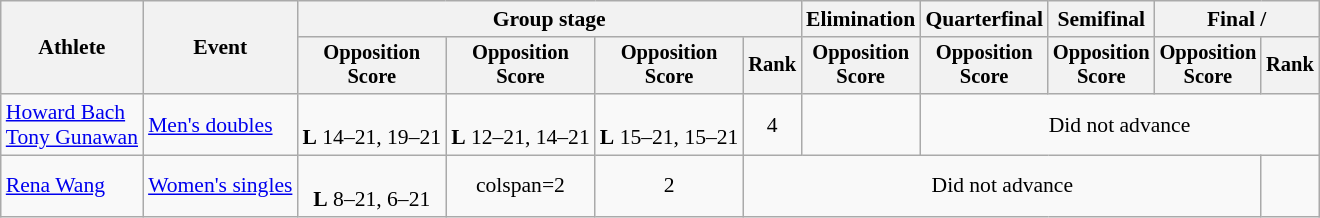<table class=wikitable style=font-size:90%;text-align:center>
<tr>
<th rowspan=2>Athlete</th>
<th rowspan=2>Event</th>
<th colspan=4>Group stage</th>
<th>Elimination</th>
<th>Quarterfinal</th>
<th>Semifinal</th>
<th colspan=2>Final / </th>
</tr>
<tr style=font-size:95%>
<th>Opposition<br>Score</th>
<th>Opposition<br>Score</th>
<th>Opposition<br>Score</th>
<th>Rank</th>
<th>Opposition<br>Score</th>
<th>Opposition<br>Score</th>
<th>Opposition<br>Score</th>
<th>Opposition<br>Score</th>
<th>Rank</th>
</tr>
<tr>
<td align=left><a href='#'>Howard Bach</a><br><a href='#'>Tony Gunawan</a></td>
<td align=left><a href='#'>Men's doubles</a></td>
<td><br><strong>L</strong> 14–21, 19–21</td>
<td><br><strong>L</strong> 12–21, 14–21</td>
<td><br><strong>L</strong> 15–21, 15–21</td>
<td>4</td>
<td></td>
<td colspan=4>Did not advance</td>
</tr>
<tr>
<td align=left><a href='#'>Rena Wang</a></td>
<td align=left><a href='#'>Women's singles</a></td>
<td><br><strong>L</strong> 8–21, 6–21</td>
<td>colspan=2 </td>
<td>2</td>
<td colspan=5>Did not advance</td>
</tr>
</table>
